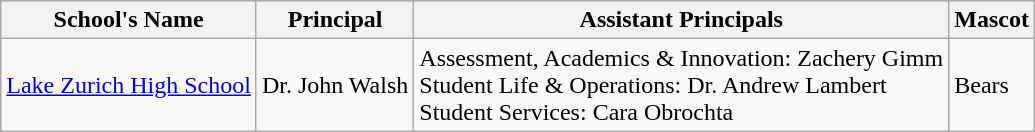<table class="wikitable" border="1">
<tr>
<th>School's Name</th>
<th>Principal</th>
<th>Assistant Principals</th>
<th>Mascot</th>
</tr>
<tr>
<td><a href='#'>Lake Zurich High School</a></td>
<td>Dr. John Walsh</td>
<td>Assessment, Academics & Innovation: Zachery Gimm<br>Student Life & Operations: Dr. Andrew Lambert<br>Student Services: Cara Obrochta</td>
<td>Bears</td>
</tr>
</table>
